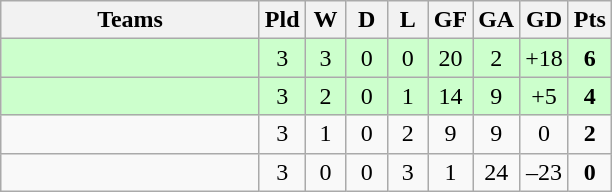<table class="wikitable" style="text-align: center;">
<tr>
<th width=165>Teams</th>
<th width=20>Pld</th>
<th width=20>W</th>
<th width=20>D</th>
<th width=20>L</th>
<th width=20>GF</th>
<th width=20>GA</th>
<th width=20>GD</th>
<th width=20>Pts</th>
</tr>
<tr align=center style="background:#ccffcc;">
<td style="text-align:left;"></td>
<td>3</td>
<td>3</td>
<td>0</td>
<td>0</td>
<td>20</td>
<td>2</td>
<td>+18</td>
<td><strong>6</strong></td>
</tr>
<tr align=center style="background:#ccffcc;">
<td style="text-align:left;"></td>
<td>3</td>
<td>2</td>
<td>0</td>
<td>1</td>
<td>14</td>
<td>9</td>
<td>+5</td>
<td><strong>4</strong></td>
</tr>
<tr align=center>
<td style="text-align:left;"></td>
<td>3</td>
<td>1</td>
<td>0</td>
<td>2</td>
<td>9</td>
<td>9</td>
<td>0</td>
<td><strong>2</strong></td>
</tr>
<tr align=center>
<td style="text-align:left;"></td>
<td>3</td>
<td>0</td>
<td>0</td>
<td>3</td>
<td>1</td>
<td>24</td>
<td>–23</td>
<td><strong>0</strong></td>
</tr>
</table>
